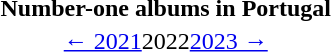<table class="toc" id="toc" summary="Contents">
<tr>
<th>Number-one albums in Portugal</th>
</tr>
<tr>
<td align="center"><a href='#'>← 2021</a>2022<a href='#'>2023 →</a></td>
</tr>
</table>
